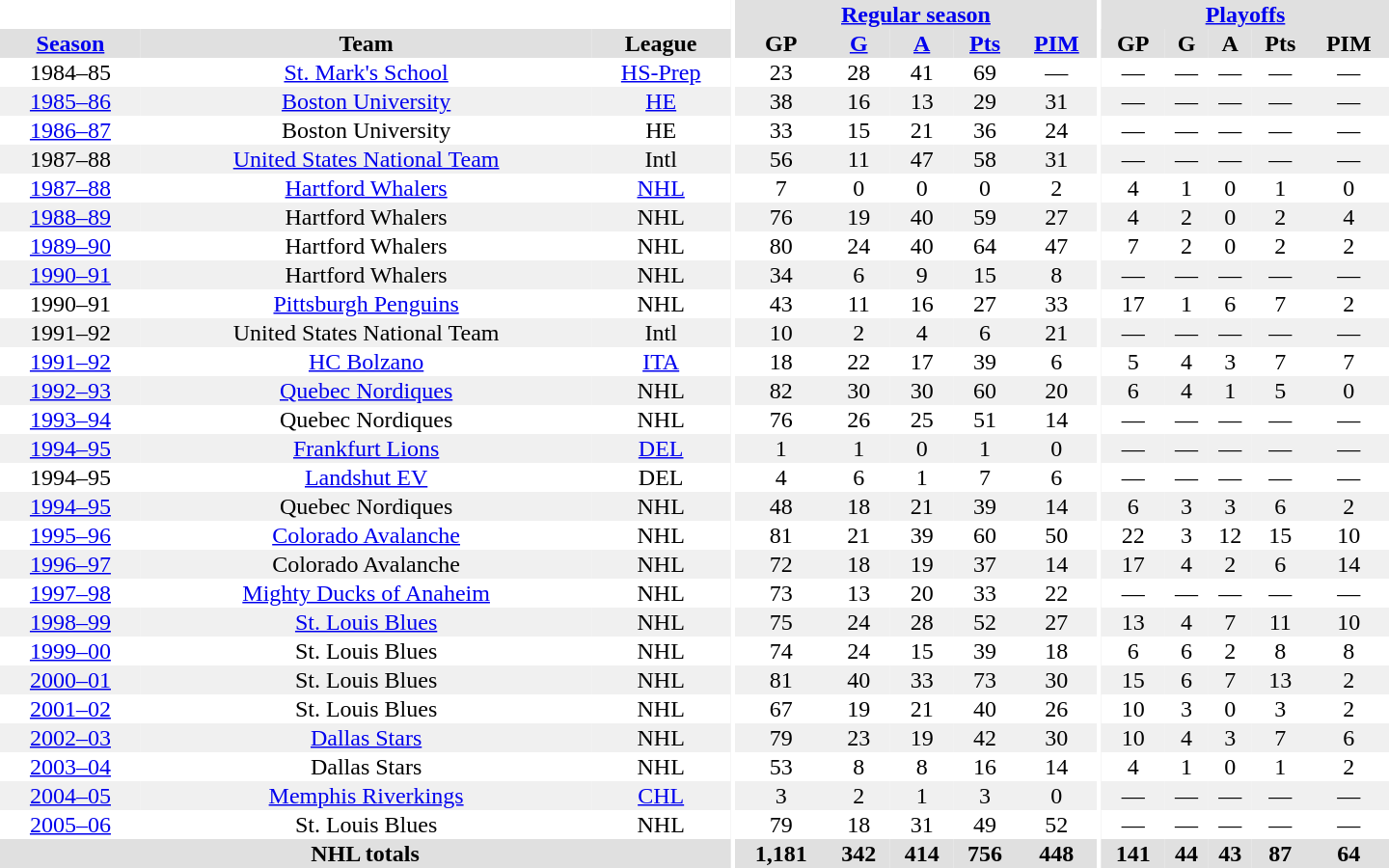<table border="0" cellpadding="1" cellspacing="0" style="text-align:center; width:60em">
<tr bgcolor="#e0e0e0">
<th colspan="3" bgcolor="#ffffff"></th>
<th rowspan="100" bgcolor="#ffffff"></th>
<th colspan="5"><a href='#'>Regular season</a></th>
<th rowspan="100" bgcolor="#ffffff"></th>
<th colspan="5"><a href='#'>Playoffs</a></th>
</tr>
<tr bgcolor="#e0e0e0">
<th><a href='#'>Season</a></th>
<th>Team</th>
<th>League</th>
<th>GP</th>
<th><a href='#'>G</a></th>
<th><a href='#'>A</a></th>
<th><a href='#'>Pts</a></th>
<th><a href='#'>PIM</a></th>
<th>GP</th>
<th>G</th>
<th>A</th>
<th>Pts</th>
<th>PIM</th>
</tr>
<tr>
<td>1984–85</td>
<td><a href='#'>St. Mark's School</a></td>
<td><a href='#'>HS-Prep</a></td>
<td>23</td>
<td>28</td>
<td>41</td>
<td>69</td>
<td>—</td>
<td>—</td>
<td>—</td>
<td>—</td>
<td>—</td>
<td>—</td>
</tr>
<tr bgcolor="#f0f0f0">
<td><a href='#'>1985–86</a></td>
<td><a href='#'>Boston University</a></td>
<td><a href='#'>HE</a></td>
<td>38</td>
<td>16</td>
<td>13</td>
<td>29</td>
<td>31</td>
<td>—</td>
<td>—</td>
<td>—</td>
<td>—</td>
<td>—</td>
</tr>
<tr>
<td><a href='#'>1986–87</a></td>
<td>Boston University</td>
<td>HE</td>
<td>33</td>
<td>15</td>
<td>21</td>
<td>36</td>
<td>24</td>
<td>—</td>
<td>—</td>
<td>—</td>
<td>—</td>
<td>—</td>
</tr>
<tr bgcolor="#f0f0f0">
<td>1987–88</td>
<td><a href='#'>United States National Team</a></td>
<td>Intl</td>
<td>56</td>
<td>11</td>
<td>47</td>
<td>58</td>
<td>31</td>
<td>—</td>
<td>—</td>
<td>—</td>
<td>—</td>
<td>—</td>
</tr>
<tr>
<td><a href='#'>1987–88</a></td>
<td><a href='#'>Hartford Whalers</a></td>
<td><a href='#'>NHL</a></td>
<td>7</td>
<td>0</td>
<td>0</td>
<td>0</td>
<td>2</td>
<td>4</td>
<td>1</td>
<td>0</td>
<td>1</td>
<td>0</td>
</tr>
<tr bgcolor="#f0f0f0">
<td><a href='#'>1988–89</a></td>
<td>Hartford Whalers</td>
<td>NHL</td>
<td>76</td>
<td>19</td>
<td>40</td>
<td>59</td>
<td>27</td>
<td>4</td>
<td>2</td>
<td>0</td>
<td>2</td>
<td>4</td>
</tr>
<tr>
<td><a href='#'>1989–90</a></td>
<td>Hartford Whalers</td>
<td>NHL</td>
<td>80</td>
<td>24</td>
<td>40</td>
<td>64</td>
<td>47</td>
<td>7</td>
<td>2</td>
<td>0</td>
<td>2</td>
<td>2</td>
</tr>
<tr bgcolor="#f0f0f0">
<td><a href='#'>1990–91</a></td>
<td>Hartford Whalers</td>
<td>NHL</td>
<td>34</td>
<td>6</td>
<td>9</td>
<td>15</td>
<td>8</td>
<td>—</td>
<td>—</td>
<td>—</td>
<td>—</td>
<td>—</td>
</tr>
<tr>
<td>1990–91</td>
<td><a href='#'>Pittsburgh Penguins</a></td>
<td>NHL</td>
<td>43</td>
<td>11</td>
<td>16</td>
<td>27</td>
<td>33</td>
<td>17</td>
<td>1</td>
<td>6</td>
<td>7</td>
<td>2</td>
</tr>
<tr bgcolor="#f0f0f0">
<td>1991–92</td>
<td>United States National Team</td>
<td>Intl</td>
<td>10</td>
<td>2</td>
<td>4</td>
<td>6</td>
<td>21</td>
<td>—</td>
<td>—</td>
<td>—</td>
<td>—</td>
<td>—</td>
</tr>
<tr>
<td><a href='#'>1991–92</a></td>
<td><a href='#'>HC Bolzano</a></td>
<td><a href='#'>ITA</a></td>
<td>18</td>
<td>22</td>
<td>17</td>
<td>39</td>
<td>6</td>
<td>5</td>
<td>4</td>
<td>3</td>
<td>7</td>
<td>7</td>
</tr>
<tr bgcolor="#f0f0f0">
<td><a href='#'>1992–93</a></td>
<td><a href='#'>Quebec Nordiques</a></td>
<td>NHL</td>
<td>82</td>
<td>30</td>
<td>30</td>
<td>60</td>
<td>20</td>
<td>6</td>
<td>4</td>
<td>1</td>
<td>5</td>
<td>0</td>
</tr>
<tr>
<td><a href='#'>1993–94</a></td>
<td>Quebec Nordiques</td>
<td>NHL</td>
<td>76</td>
<td>26</td>
<td>25</td>
<td>51</td>
<td>14</td>
<td>—</td>
<td>—</td>
<td>—</td>
<td>—</td>
<td>—</td>
</tr>
<tr bgcolor="#f0f0f0">
<td><a href='#'>1994–95</a></td>
<td><a href='#'>Frankfurt Lions</a></td>
<td><a href='#'>DEL</a></td>
<td>1</td>
<td>1</td>
<td>0</td>
<td>1</td>
<td>0</td>
<td>—</td>
<td>—</td>
<td>—</td>
<td>—</td>
<td>—</td>
</tr>
<tr>
<td>1994–95</td>
<td><a href='#'>Landshut EV</a></td>
<td>DEL</td>
<td>4</td>
<td>6</td>
<td>1</td>
<td>7</td>
<td>6</td>
<td>—</td>
<td>—</td>
<td>—</td>
<td>—</td>
<td>—</td>
</tr>
<tr bgcolor="#f0f0f0">
<td><a href='#'>1994–95</a></td>
<td>Quebec Nordiques</td>
<td>NHL</td>
<td>48</td>
<td>18</td>
<td>21</td>
<td>39</td>
<td>14</td>
<td>6</td>
<td>3</td>
<td>3</td>
<td>6</td>
<td>2</td>
</tr>
<tr>
<td><a href='#'>1995–96</a></td>
<td><a href='#'>Colorado Avalanche</a></td>
<td>NHL</td>
<td>81</td>
<td>21</td>
<td>39</td>
<td>60</td>
<td>50</td>
<td>22</td>
<td>3</td>
<td>12</td>
<td>15</td>
<td>10</td>
</tr>
<tr bgcolor="#f0f0f0">
<td><a href='#'>1996–97</a></td>
<td>Colorado Avalanche</td>
<td>NHL</td>
<td>72</td>
<td>18</td>
<td>19</td>
<td>37</td>
<td>14</td>
<td>17</td>
<td>4</td>
<td>2</td>
<td>6</td>
<td>14</td>
</tr>
<tr>
<td><a href='#'>1997–98</a></td>
<td><a href='#'>Mighty Ducks of Anaheim</a></td>
<td>NHL</td>
<td>73</td>
<td>13</td>
<td>20</td>
<td>33</td>
<td>22</td>
<td>—</td>
<td>—</td>
<td>—</td>
<td>—</td>
<td>—</td>
</tr>
<tr bgcolor="#f0f0f0">
<td><a href='#'>1998–99</a></td>
<td><a href='#'>St. Louis Blues</a></td>
<td>NHL</td>
<td>75</td>
<td>24</td>
<td>28</td>
<td>52</td>
<td>27</td>
<td>13</td>
<td>4</td>
<td>7</td>
<td>11</td>
<td>10</td>
</tr>
<tr>
<td><a href='#'>1999–00</a></td>
<td>St. Louis Blues</td>
<td>NHL</td>
<td>74</td>
<td>24</td>
<td>15</td>
<td>39</td>
<td>18</td>
<td>6</td>
<td>6</td>
<td>2</td>
<td>8</td>
<td>8</td>
</tr>
<tr bgcolor="#f0f0f0">
<td><a href='#'>2000–01</a></td>
<td>St. Louis Blues</td>
<td>NHL</td>
<td>81</td>
<td>40</td>
<td>33</td>
<td>73</td>
<td>30</td>
<td>15</td>
<td>6</td>
<td>7</td>
<td>13</td>
<td>2</td>
</tr>
<tr>
<td><a href='#'>2001–02</a></td>
<td>St. Louis Blues</td>
<td>NHL</td>
<td>67</td>
<td>19</td>
<td>21</td>
<td>40</td>
<td>26</td>
<td>10</td>
<td>3</td>
<td>0</td>
<td>3</td>
<td>2</td>
</tr>
<tr bgcolor="#f0f0f0">
<td><a href='#'>2002–03</a></td>
<td><a href='#'>Dallas Stars</a></td>
<td>NHL</td>
<td>79</td>
<td>23</td>
<td>19</td>
<td>42</td>
<td>30</td>
<td>10</td>
<td>4</td>
<td>3</td>
<td>7</td>
<td>6</td>
</tr>
<tr>
<td><a href='#'>2003–04</a></td>
<td>Dallas Stars</td>
<td>NHL</td>
<td>53</td>
<td>8</td>
<td>8</td>
<td>16</td>
<td>14</td>
<td>4</td>
<td>1</td>
<td>0</td>
<td>1</td>
<td>2</td>
</tr>
<tr bgcolor="#f0f0f0">
<td><a href='#'>2004–05</a></td>
<td><a href='#'>Memphis Riverkings</a></td>
<td><a href='#'>CHL</a></td>
<td>3</td>
<td>2</td>
<td>1</td>
<td>3</td>
<td>0</td>
<td>—</td>
<td>—</td>
<td>—</td>
<td>—</td>
<td>—</td>
</tr>
<tr>
<td><a href='#'>2005–06</a></td>
<td>St. Louis Blues</td>
<td>NHL</td>
<td>79</td>
<td>18</td>
<td>31</td>
<td>49</td>
<td>52</td>
<td>—</td>
<td>—</td>
<td>—</td>
<td>—</td>
<td>—</td>
</tr>
<tr bgcolor="#e0e0e0">
<th colspan="3">NHL totals</th>
<th>1,181</th>
<th>342</th>
<th>414</th>
<th>756</th>
<th>448</th>
<th>141</th>
<th>44</th>
<th>43</th>
<th>87</th>
<th>64</th>
</tr>
</table>
